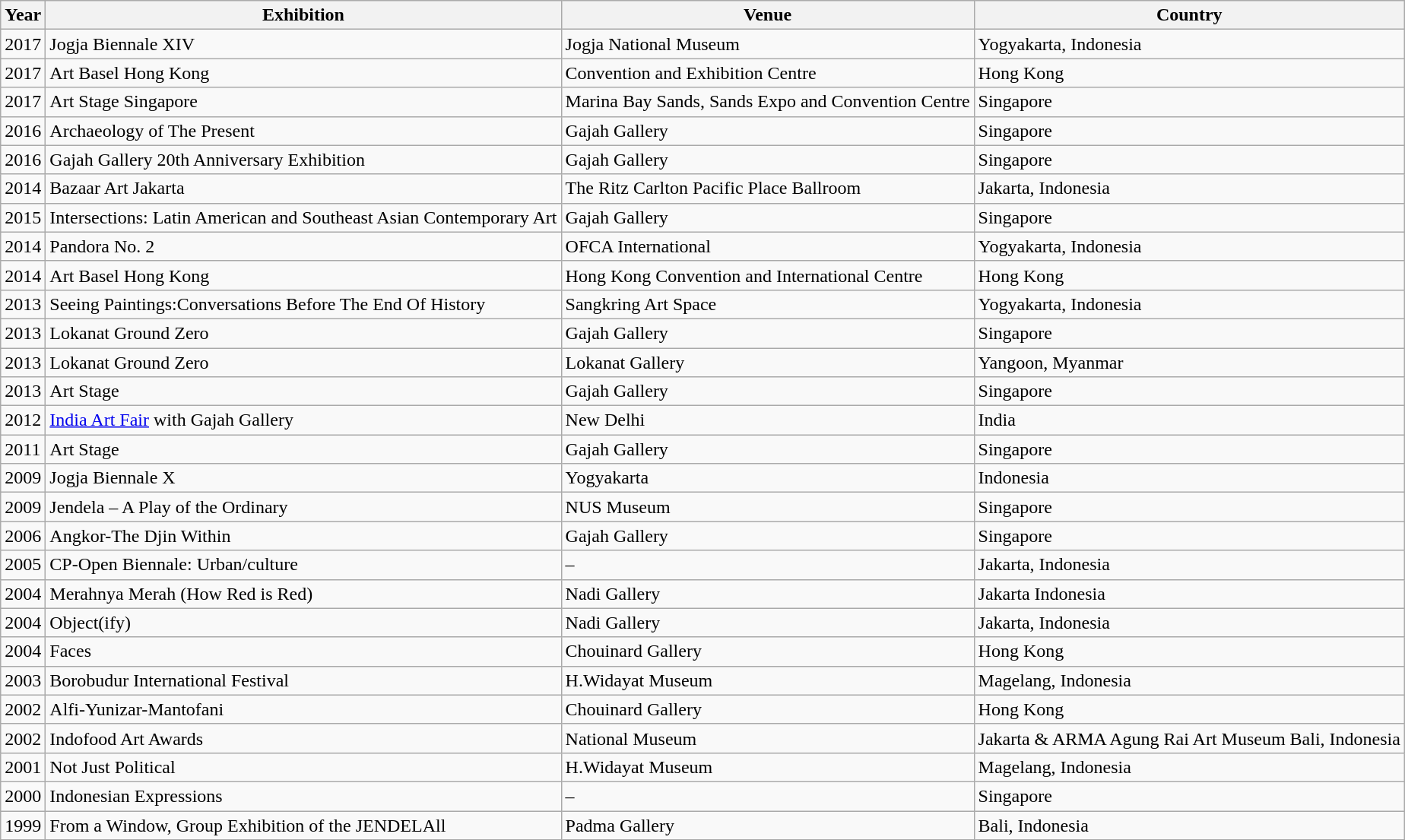<table class="wikitable sortable">
<tr>
<th>Year</th>
<th>Exhibition</th>
<th>Venue</th>
<th>Country</th>
</tr>
<tr>
<td>2017</td>
<td>Jogja Biennale XIV</td>
<td>Jogja National Museum</td>
<td>Yogyakarta, Indonesia</td>
</tr>
<tr>
<td>2017</td>
<td>Art Basel Hong Kong</td>
<td>Convention and Exhibition Centre</td>
<td>Hong Kong</td>
</tr>
<tr>
<td>2017</td>
<td>Art Stage Singapore</td>
<td>Marina Bay Sands, Sands Expo and Convention Centre</td>
<td>Singapore</td>
</tr>
<tr>
<td>2016</td>
<td>Archaeology of The Present</td>
<td>Gajah Gallery</td>
<td>Singapore</td>
</tr>
<tr>
<td>2016</td>
<td>Gajah Gallery 20th Anniversary Exhibition</td>
<td>Gajah Gallery</td>
<td>Singapore</td>
</tr>
<tr>
<td>2014</td>
<td>Bazaar Art Jakarta</td>
<td>The Ritz Carlton Pacific Place Ballroom</td>
<td>Jakarta, Indonesia</td>
</tr>
<tr>
<td>2015</td>
<td>Intersections: Latin American and Southeast Asian Contemporary Art</td>
<td>Gajah Gallery</td>
<td>Singapore</td>
</tr>
<tr>
<td>2014</td>
<td>Pandora No. 2</td>
<td>OFCA International</td>
<td>Yogyakarta, Indonesia</td>
</tr>
<tr>
<td>2014</td>
<td>Art Basel Hong Kong</td>
<td>Hong Kong Convention and International Centre</td>
<td>Hong Kong</td>
</tr>
<tr>
<td>2013</td>
<td>Seeing Paintings:Conversations Before The End Of History</td>
<td>Sangkring Art Space</td>
<td>Yogyakarta, Indonesia</td>
</tr>
<tr>
<td>2013</td>
<td>Lokanat Ground Zero</td>
<td>Gajah Gallery</td>
<td>Singapore</td>
</tr>
<tr>
<td>2013</td>
<td>Lokanat Ground Zero</td>
<td>Lokanat Gallery</td>
<td>Yangoon, Myanmar</td>
</tr>
<tr>
<td>2013</td>
<td>Art Stage</td>
<td>Gajah Gallery</td>
<td>Singapore</td>
</tr>
<tr>
<td>2012</td>
<td><a href='#'>India Art Fair</a> with Gajah Gallery</td>
<td>New Delhi</td>
<td>India</td>
</tr>
<tr>
<td>2011</td>
<td>Art Stage</td>
<td>Gajah Gallery</td>
<td>Singapore</td>
</tr>
<tr>
<td>2009</td>
<td>Jogja Biennale X</td>
<td>Yogyakarta</td>
<td>Indonesia</td>
</tr>
<tr>
<td>2009</td>
<td>Jendela – A Play of the Ordinary</td>
<td>NUS Museum</td>
<td>Singapore</td>
</tr>
<tr>
<td>2006</td>
<td>Angkor-The Djin Within</td>
<td>Gajah Gallery</td>
<td>Singapore</td>
</tr>
<tr>
<td>2005</td>
<td>CP-Open Biennale: Urban/culture</td>
<td>–</td>
<td>Jakarta, Indonesia</td>
</tr>
<tr>
<td>2004</td>
<td>Merahnya Merah (How Red is Red)</td>
<td>Nadi Gallery</td>
<td>Jakarta Indonesia</td>
</tr>
<tr>
<td>2004</td>
<td>Object(ify)</td>
<td>Nadi Gallery</td>
<td>Jakarta, Indonesia</td>
</tr>
<tr>
<td>2004</td>
<td>Faces</td>
<td>Chouinard Gallery</td>
<td>Hong Kong</td>
</tr>
<tr>
<td>2003</td>
<td>Borobudur International Festival</td>
<td>H.Widayat Museum</td>
<td>Magelang, Indonesia</td>
</tr>
<tr>
<td>2002</td>
<td>Alfi-Yunizar-Mantofani</td>
<td>Chouinard Gallery</td>
<td>Hong Kong</td>
</tr>
<tr>
<td>2002</td>
<td>Indofood Art Awards</td>
<td>National Museum</td>
<td>Jakarta & ARMA Agung Rai Art Museum Bali, Indonesia</td>
</tr>
<tr>
<td>2001</td>
<td>Not Just Political</td>
<td>H.Widayat Museum</td>
<td>Magelang, Indonesia</td>
</tr>
<tr>
<td>2000</td>
<td>Indonesian Expressions</td>
<td>–</td>
<td>Singapore</td>
</tr>
<tr>
<td>1999</td>
<td>From a Window, Group Exhibition of the JENDELAll</td>
<td>Padma Gallery</td>
<td>Bali, Indonesia</td>
</tr>
</table>
